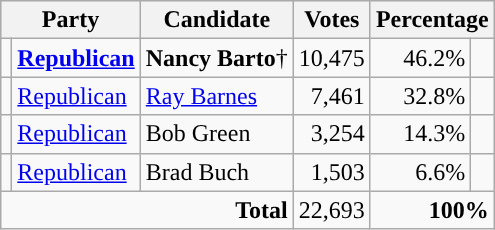<table class="wikitable" style="text-align:right;">
<tr style="background-color:#E9E9E9;text-align:center;">
<th colspan=2>Party</th>
<th>Candidate</th>
<th>Votes</th>
<th colspan=2>Percentage</th>
</tr>
<tr>
<td style="background-color:"></td>
<td style="text-align:left;"><strong><a href='#'>Republican</a></strong></td>
<td style="text-align:left;"><strong>Nancy Barto</strong>†</td>
<td style="text-align:right;">10,475</td>
<td style="text-align:right;">46.2%</td>
<td style="text-align:right;"><div><div> </div></div></td>
</tr>
<tr>
<td style="background-color:"></td>
<td style="text-align:left;"><a href='#'>Republican</a></td>
<td style="text-align:left;"><a href='#'>Ray Barnes</a></td>
<td style="text-align:right;">7,461</td>
<td style="text-align:right;">32.8%</td>
<td style="text-align:right;"><div><div> </div></div></td>
</tr>
<tr>
<td style="background-color:"></td>
<td style="text-align:left;"><a href='#'>Republican</a></td>
<td style="text-align:left;">Bob Green</td>
<td style="text-align:right;">3,254</td>
<td style="text-align:right;">14.3%</td>
<td style="text-align:right;"><div><div> </div></div></td>
</tr>
<tr>
<td style="background-color:"></td>
<td style="text-align:left;"><a href='#'>Republican</a></td>
<td style="text-align:left;">Brad Buch</td>
<td style="text-align:right;">1,503</td>
<td style="text-align:right;">6.6%</td>
<td style="text-align:right;"><div><div> </div></div></td>
</tr>
<tr>
<td colspan="3" style="text-align:right;"><strong>Total</strong></td>
<td style="text-align:right;">22,693</td>
<td style="text-align:right;" colspan=2><strong>100%</strong></td>
</tr>
</table>
